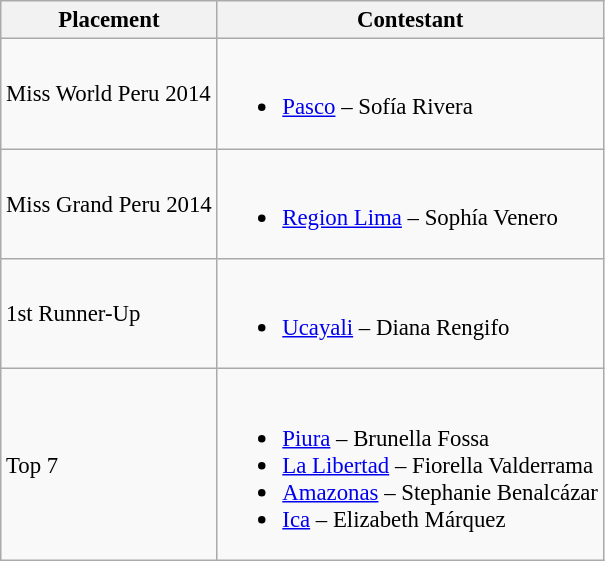<table class="wikitable sortable" style="font-size: 95%;">
<tr>
<th>Placement</th>
<th>Contestant</th>
</tr>
<tr>
<td>Miss World Peru 2014</td>
<td><br><ul><li><a href='#'>Pasco</a> – Sofía Rivera</li></ul></td>
</tr>
<tr>
<td>Miss Grand Peru 2014</td>
<td><br><ul><li><a href='#'>Region Lima</a> – Sophía Venero</li></ul></td>
</tr>
<tr>
<td>1st Runner-Up</td>
<td><br><ul><li><a href='#'>Ucayali</a> –  Diana Rengifo</li></ul></td>
</tr>
<tr>
<td>Top 7</td>
<td><br><ul><li><a href='#'>Piura</a> – Brunella Fossa</li><li><a href='#'>La Libertad</a> – Fiorella Valderrama</li><li><a href='#'>Amazonas</a> – Stephanie Benalcázar</li><li><a href='#'>Ica</a> – Elizabeth Márquez</li></ul></td>
</tr>
</table>
